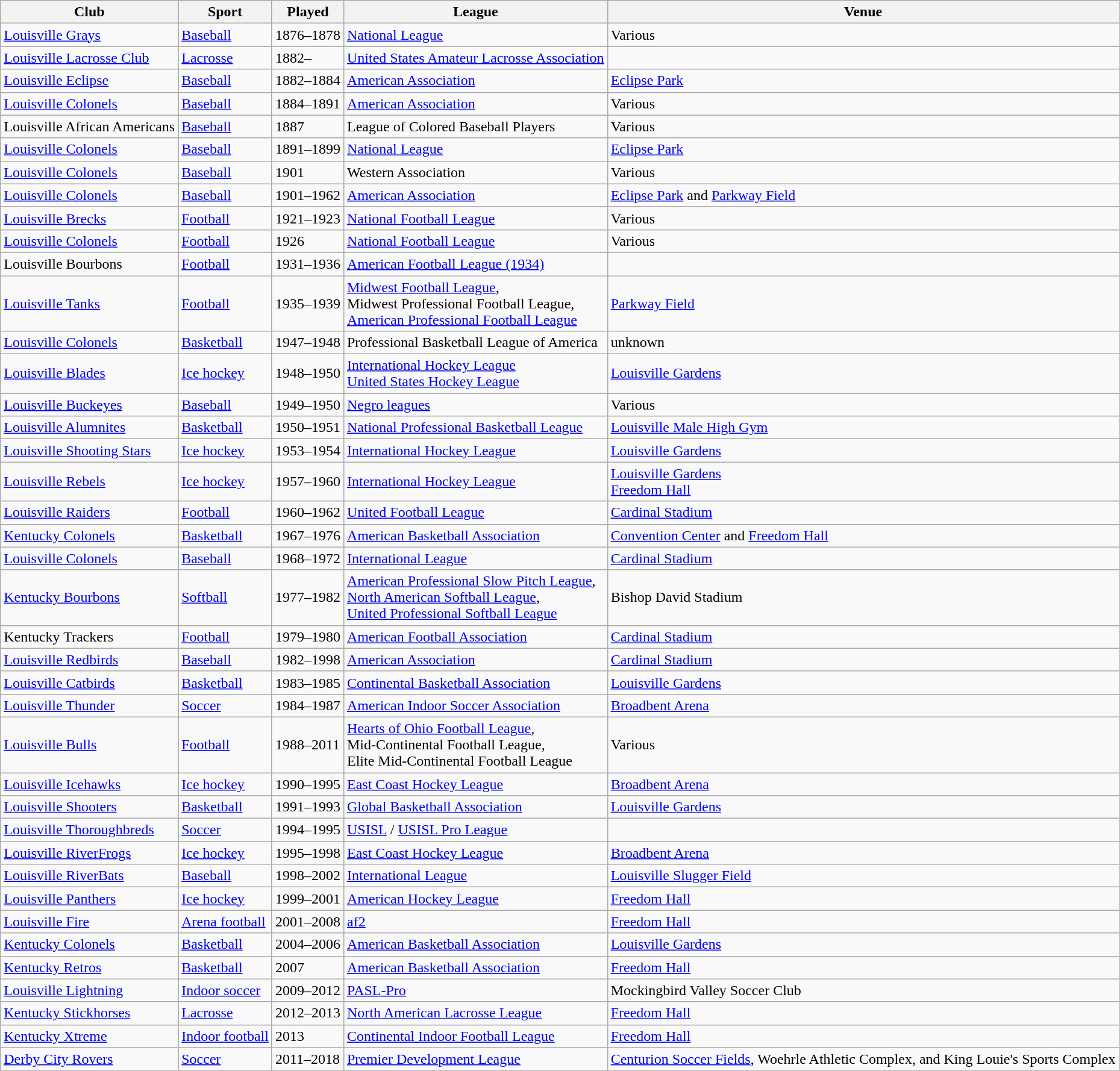<table class="wikitable sortable" border="1">
<tr ">
<th>Club</th>
<th>Sport</th>
<th>Played</th>
<th>League</th>
<th>Venue</th>
</tr>
<tr>
<td><a href='#'>Louisville Grays</a></td>
<td><a href='#'>Baseball</a></td>
<td>1876–1878</td>
<td><a href='#'>National League</a></td>
<td>Various</td>
</tr>
<tr>
<td><a href='#'>Louisville Lacrosse Club</a></td>
<td><a href='#'>Lacrosse</a></td>
<td>1882–</td>
<td><a href='#'>United States Amateur Lacrosse Association</a></td>
</tr>
<tr>
<td><a href='#'>Louisville Eclipse</a></td>
<td><a href='#'>Baseball</a></td>
<td>1882–1884</td>
<td><a href='#'>American Association</a></td>
<td><a href='#'>Eclipse Park</a></td>
</tr>
<tr>
<td><a href='#'>Louisville Colonels</a></td>
<td><a href='#'>Baseball</a></td>
<td>1884–1891</td>
<td><a href='#'>American Association</a></td>
<td>Various</td>
</tr>
<tr>
<td>Louisville African Americans</td>
<td><a href='#'>Baseball</a></td>
<td>1887</td>
<td>League of Colored Baseball Players</td>
<td>Various</td>
</tr>
<tr>
<td><a href='#'>Louisville Colonels</a></td>
<td><a href='#'>Baseball</a></td>
<td>1891–1899</td>
<td><a href='#'>National League</a></td>
<td><a href='#'>Eclipse Park</a></td>
</tr>
<tr>
<td><a href='#'>Louisville Colonels</a></td>
<td><a href='#'>Baseball</a></td>
<td>1901</td>
<td>Western Association</td>
<td>Various</td>
</tr>
<tr>
<td><a href='#'>Louisville Colonels</a></td>
<td><a href='#'>Baseball</a></td>
<td>1901–1962</td>
<td><a href='#'>American Association</a></td>
<td><a href='#'>Eclipse Park</a> and <a href='#'>Parkway Field</a></td>
</tr>
<tr>
<td><a href='#'>Louisville Brecks</a></td>
<td><a href='#'>Football</a></td>
<td>1921–1923</td>
<td><a href='#'>National Football League</a></td>
<td>Various</td>
</tr>
<tr>
<td><a href='#'>Louisville Colonels</a></td>
<td><a href='#'>Football</a></td>
<td>1926</td>
<td><a href='#'>National Football League</a></td>
<td>Various</td>
</tr>
<tr>
<td>Louisville Bourbons</td>
<td><a href='#'>Football</a></td>
<td>1931–1936</td>
<td><a href='#'>American Football League (1934)</a></td>
<td> </td>
</tr>
<tr>
<td><a href='#'>Louisville Tanks</a></td>
<td><a href='#'>Football</a></td>
<td>1935–1939</td>
<td><a href='#'>Midwest Football League</a>, <br> Midwest Professional Football League, <br> <a href='#'>American Professional Football League</a></td>
<td><a href='#'>Parkway Field</a></td>
</tr>
<tr>
<td><a href='#'>Louisville Colonels</a></td>
<td><a href='#'>Basketball</a></td>
<td>1947–1948</td>
<td>Professional Basketball League of America</td>
<td>unknown</td>
</tr>
<tr>
<td><a href='#'>Louisville Blades</a></td>
<td><a href='#'>Ice hockey</a></td>
<td>1948–1950</td>
<td><a href='#'>International Hockey League</a> <br> <a href='#'>United States Hockey League</a></td>
<td><a href='#'>Louisville Gardens</a></td>
</tr>
<tr>
<td><a href='#'>Louisville Buckeyes</a></td>
<td><a href='#'>Baseball</a></td>
<td>1949–1950</td>
<td><a href='#'>Negro leagues</a></td>
<td>Various</td>
</tr>
<tr>
<td><a href='#'>Louisville Alumnites</a></td>
<td><a href='#'>Basketball</a></td>
<td>1950–1951</td>
<td><a href='#'>National Professional Basketball League</a></td>
<td><a href='#'>Louisville Male High Gym</a></td>
</tr>
<tr>
<td><a href='#'>Louisville Shooting Stars</a></td>
<td><a href='#'>Ice hockey</a></td>
<td>1953–1954</td>
<td><a href='#'>International Hockey League</a></td>
<td><a href='#'>Louisville Gardens</a></td>
</tr>
<tr>
<td><a href='#'>Louisville Rebels</a></td>
<td><a href='#'>Ice hockey</a></td>
<td>1957–1960</td>
<td><a href='#'>International Hockey League</a></td>
<td><a href='#'>Louisville Gardens</a> <br> <a href='#'>Freedom Hall</a></td>
</tr>
<tr>
<td><a href='#'>Louisville Raiders</a></td>
<td><a href='#'>Football</a></td>
<td>1960–1962</td>
<td><a href='#'>United Football League</a></td>
<td><a href='#'>Cardinal Stadium</a></td>
</tr>
<tr>
<td><a href='#'>Kentucky Colonels</a></td>
<td><a href='#'>Basketball</a></td>
<td>1967–1976</td>
<td><a href='#'>American Basketball Association</a></td>
<td><a href='#'>Convention Center</a> and <a href='#'>Freedom Hall</a></td>
</tr>
<tr>
<td><a href='#'>Louisville Colonels</a></td>
<td><a href='#'>Baseball</a></td>
<td>1968–1972</td>
<td><a href='#'>International League</a></td>
<td><a href='#'>Cardinal Stadium</a></td>
</tr>
<tr>
<td><a href='#'>Kentucky Bourbons</a></td>
<td><a href='#'>Softball</a></td>
<td>1977–1982</td>
<td><a href='#'>American Professional Slow Pitch League</a>, <br> <a href='#'>North American Softball League</a>, <br> <a href='#'>United Professional Softball League</a></td>
<td>Bishop David Stadium</td>
</tr>
<tr>
<td>Kentucky Trackers</td>
<td><a href='#'>Football</a></td>
<td>1979–1980</td>
<td><a href='#'>American Football Association</a></td>
<td><a href='#'>Cardinal Stadium</a></td>
</tr>
<tr>
<td><a href='#'>Louisville Redbirds</a></td>
<td><a href='#'>Baseball</a></td>
<td>1982–1998</td>
<td><a href='#'>American Association</a></td>
<td><a href='#'>Cardinal Stadium</a></td>
</tr>
<tr>
<td><a href='#'>Louisville Catbirds</a></td>
<td><a href='#'>Basketball</a></td>
<td>1983–1985</td>
<td><a href='#'>Continental Basketball Association</a></td>
<td><a href='#'>Louisville Gardens</a></td>
</tr>
<tr>
<td><a href='#'>Louisville Thunder</a></td>
<td><a href='#'>Soccer</a></td>
<td>1984–1987</td>
<td><a href='#'>American Indoor Soccer Association</a></td>
<td><a href='#'>Broadbent Arena</a></td>
</tr>
<tr>
<td><a href='#'>Louisville Bulls</a></td>
<td><a href='#'>Football</a></td>
<td>1988–2011</td>
<td><a href='#'>Hearts of Ohio Football League</a>, <br> Mid-Continental Football League, <br> Elite Mid-Continental Football League</td>
<td>Various</td>
</tr>
<tr>
<td><a href='#'>Louisville Icehawks</a></td>
<td><a href='#'>Ice hockey</a></td>
<td>1990–1995</td>
<td><a href='#'>East Coast Hockey League</a></td>
<td><a href='#'>Broadbent Arena</a></td>
</tr>
<tr>
<td><a href='#'>Louisville Shooters</a></td>
<td><a href='#'>Basketball</a></td>
<td>1991–1993</td>
<td><a href='#'>Global Basketball Association</a></td>
<td><a href='#'>Louisville Gardens</a></td>
</tr>
<tr>
<td><a href='#'>Louisville Thoroughbreds</a></td>
<td><a href='#'>Soccer</a></td>
<td>1994–1995</td>
<td><a href='#'>USISL</a> / <a href='#'>USISL Pro League</a></td>
<td></td>
</tr>
<tr>
<td><a href='#'>Louisville RiverFrogs</a></td>
<td><a href='#'>Ice hockey</a></td>
<td>1995–1998</td>
<td><a href='#'>East Coast Hockey League</a></td>
<td><a href='#'>Broadbent Arena</a></td>
</tr>
<tr>
<td><a href='#'>Louisville RiverBats</a></td>
<td><a href='#'>Baseball</a></td>
<td>1998–2002</td>
<td><a href='#'>International League</a></td>
<td><a href='#'>Louisville Slugger Field</a></td>
</tr>
<tr>
<td><a href='#'>Louisville Panthers</a></td>
<td><a href='#'>Ice hockey</a></td>
<td>1999–2001</td>
<td><a href='#'>American Hockey League</a></td>
<td><a href='#'>Freedom Hall</a></td>
</tr>
<tr>
<td><a href='#'>Louisville Fire</a></td>
<td><a href='#'>Arena football</a></td>
<td>2001–2008</td>
<td><a href='#'>af2</a></td>
<td><a href='#'>Freedom Hall</a></td>
</tr>
<tr>
<td><a href='#'>Kentucky Colonels</a></td>
<td><a href='#'>Basketball</a></td>
<td>2004–2006</td>
<td><a href='#'>American Basketball Association</a></td>
<td><a href='#'>Louisville Gardens</a></td>
</tr>
<tr>
<td><a href='#'>Kentucky Retros</a></td>
<td><a href='#'>Basketball</a></td>
<td>2007</td>
<td><a href='#'>American Basketball Association</a></td>
<td><a href='#'>Freedom Hall</a></td>
</tr>
<tr>
<td><a href='#'>Louisville Lightning</a></td>
<td><a href='#'>Indoor soccer</a></td>
<td>2009–2012</td>
<td><a href='#'>PASL-Pro</a></td>
<td>Mockingbird Valley Soccer Club</td>
</tr>
<tr>
<td><a href='#'>Kentucky Stickhorses</a></td>
<td><a href='#'>Lacrosse</a></td>
<td>2012–2013</td>
<td><a href='#'>North American Lacrosse League</a></td>
<td><a href='#'>Freedom Hall</a></td>
</tr>
<tr>
<td><a href='#'>Kentucky Xtreme</a></td>
<td><a href='#'>Indoor football</a></td>
<td>2013</td>
<td><a href='#'>Continental Indoor Football League</a></td>
<td><a href='#'>Freedom Hall</a></td>
</tr>
<tr>
<td><a href='#'>Derby City Rovers</a></td>
<td><a href='#'>Soccer</a></td>
<td>2011–2018</td>
<td><a href='#'>Premier Development League</a></td>
<td><a href='#'>Centurion Soccer Fields</a>, Woehrle Athletic Complex, and King Louie's Sports Complex</td>
</tr>
</table>
